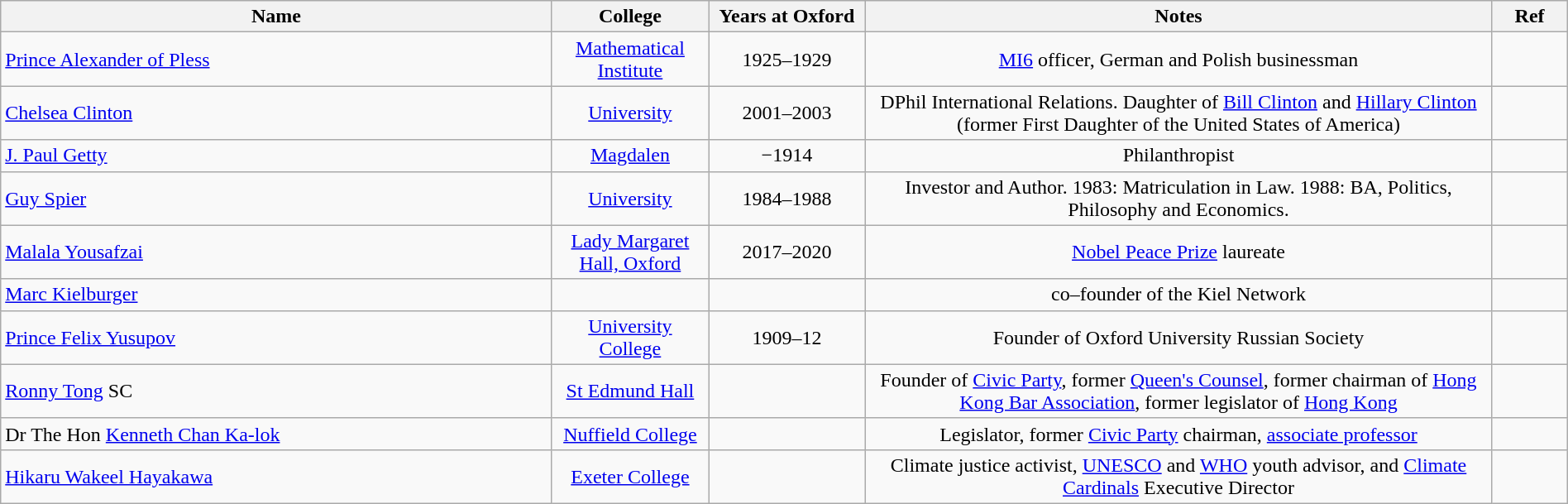<table class="wikitable sortable" style="width:100%; text-align:center; vertical-align:top;">
<tr>
<th width="*">Name</th>
<th width="10%">College</th>
<th width="10%">Years at Oxford</th>
<th width="40%">Notes</th>
<th width="*">Ref</th>
</tr>
<tr>
<td style="text-align:left;"><a href='#'>Prince Alexander of Pless</a></td>
<td><a href='#'>Mathematical Institute</a></td>
<td>1925–1929</td>
<td><a href='#'>MI6</a> officer, German and Polish businessman</td>
</tr>
<tr>
<td style="text-align:left;"><a href='#'>Chelsea Clinton</a></td>
<td><a href='#'>University</a></td>
<td>2001–2003</td>
<td>DPhil International Relations. Daughter of <a href='#'>Bill Clinton</a> and <a href='#'>Hillary Clinton</a> (former First Daughter of the United States of America)</td>
<td></td>
</tr>
<tr>
<td style="text-align:left;"><a href='#'>J. Paul Getty</a></td>
<td><a href='#'>Magdalen</a></td>
<td>−1914</td>
<td>Philanthropist</td>
<td></td>
</tr>
<tr>
<td style="text-align:left;"><a href='#'>Guy Spier</a></td>
<td><a href='#'>University</a></td>
<td>1984–1988</td>
<td>Investor and Author. 1983: Matriculation in Law. 1988: BA, Politics, Philosophy and Economics.</td>
<td></td>
</tr>
<tr>
<td style="text-align:left;"><a href='#'>Malala Yousafzai</a></td>
<td><a href='#'>Lady Margaret Hall, Oxford</a></td>
<td>2017–2020</td>
<td><a href='#'>Nobel Peace Prize</a> laureate</td>
<td></td>
</tr>
<tr>
<td style="text-align:left;"><a href='#'>Marc Kielburger</a></td>
<td></td>
<td></td>
<td>co–founder of the Kiel Network</td>
<td></td>
</tr>
<tr>
<td style="text-align:left;"><a href='#'>Prince Felix Yusupov</a></td>
<td><a href='#'>University College</a></td>
<td>1909–12</td>
<td>Founder of Oxford University Russian Society</td>
<td></td>
</tr>
<tr>
<td style="text-align:left;"><a href='#'>Ronny Tong</a> SC</td>
<td><a href='#'>St Edmund Hall</a></td>
<td></td>
<td>Founder of <a href='#'>Civic Party</a>, former <a href='#'>Queen's Counsel</a>, former chairman of <a href='#'>Hong Kong Bar Association</a>, former legislator of <a href='#'>Hong Kong</a></td>
<td></td>
</tr>
<tr>
<td style="text-align:left;">Dr The Hon <a href='#'>Kenneth Chan Ka-lok</a></td>
<td><a href='#'>Nuffield College</a></td>
<td></td>
<td>Legislator, former <a href='#'>Civic Party</a> chairman, <a href='#'>associate professor</a></td>
<td></td>
</tr>
<tr>
<td style="text-align:left;"><a href='#'>Hikaru Wakeel Hayakawa</a></td>
<td><a href='#'>Exeter College</a></td>
<td></td>
<td>Climate justice activist, <a href='#'>UNESCO</a> and <a href='#'>WHO</a> youth advisor, and <a href='#'>Climate Cardinals</a> Executive Director</td>
<td></td>
</tr>
</table>
